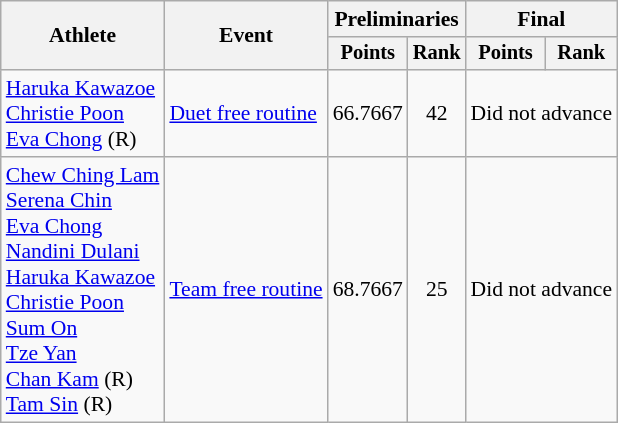<table class=wikitable style="font-size:90%">
<tr>
<th rowspan="2">Athlete</th>
<th rowspan="2">Event</th>
<th colspan="2">Preliminaries</th>
<th colspan="2">Final</th>
</tr>
<tr style="font-size:95%">
<th>Points</th>
<th>Rank</th>
<th>Points</th>
<th>Rank</th>
</tr>
<tr align=center>
<td align=left><a href='#'>Haruka Kawazoe</a><br><a href='#'>Christie Poon</a><br><a href='#'>Eva Chong</a> (R)</td>
<td align=left><a href='#'>Duet free routine</a></td>
<td>66.7667</td>
<td>42</td>
<td colspan=2>Did not advance</td>
</tr>
<tr align=center>
<td align=left><a href='#'>Chew Ching Lam</a><br><a href='#'>Serena Chin</a><br><a href='#'>Eva Chong</a><br><a href='#'>Nandini Dulani</a><br><a href='#'>Haruka Kawazoe</a><br><a href='#'>Christie Poon</a><br><a href='#'>Sum On</a><br><a href='#'>Tze Yan</a><br><a href='#'>Chan Kam</a> (R)<br><a href='#'>Tam Sin</a> (R)</td>
<td align=left><a href='#'>Team free routine</a></td>
<td>68.7667</td>
<td>25</td>
<td colspan=2>Did not advance</td>
</tr>
</table>
